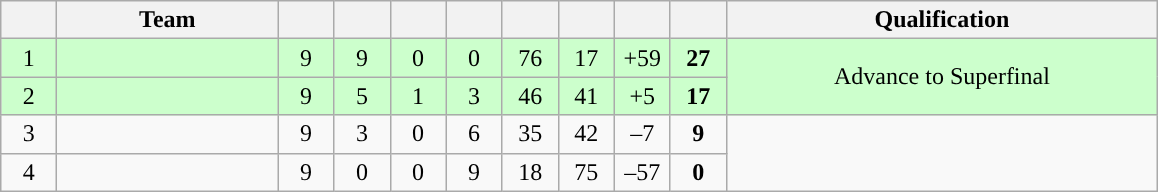<table class="wikitable" style="text-align: center; font-size: 100%;">
<tr>
<th width="30"></th>
<th width="140">Team</th>
<th width="30"></th>
<th width="30"></th>
<th width="30"></th>
<th width="30"></th>
<th width="30"></th>
<th width="30"></th>
<th width="30"></th>
<th width="30"></th>
<th width="280">Qualification</th>
</tr>
<tr style="background-color: #ccffcc;">
<td>1</td>
<td align=left></td>
<td>9</td>
<td>9</td>
<td>0</td>
<td>0</td>
<td>76</td>
<td>17</td>
<td>+59</td>
<td><strong>27</strong></td>
<td rowspan="2">Advance to Superfinal</td>
</tr>
<tr style="background-color: #ccffcc;">
<td>2</td>
<td align=left></td>
<td>9</td>
<td>5</td>
<td>1</td>
<td>3</td>
<td>46</td>
<td>41</td>
<td>+5</td>
<td><strong>17</strong></td>
</tr>
<tr style="background-color:">
<td>3</td>
<td align=left></td>
<td>9</td>
<td>3</td>
<td>0</td>
<td>6</td>
<td>35</td>
<td>42</td>
<td>–7</td>
<td><strong>9</strong></td>
<td rowspan="2"></td>
</tr>
<tr style="background-color:">
<td>4</td>
<td align=left></td>
<td>9</td>
<td>0</td>
<td>0</td>
<td>9</td>
<td>18</td>
<td>75</td>
<td>–57</td>
<td><strong>0</strong></td>
</tr>
</table>
